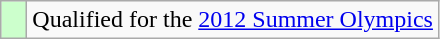<table class="wikitable" style="text-align:left;">
<tr>
<td width=10px bgcolor=#ccffcc></td>
<td>Qualified for the <a href='#'>2012 Summer Olympics</a></td>
</tr>
</table>
